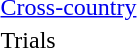<table>
<tr>
<td><a href='#'>Cross-country</a></td>
<td><br></td>
<td><br></td>
<td><br></td>
</tr>
<tr>
<td>Trials</td>
<td><br></td>
<td><br></td>
<td><br></td>
</tr>
</table>
